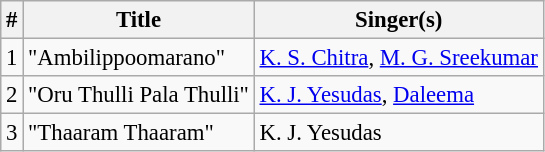<table class="wikitable" style="font-size:95%;">
<tr>
<th>#</th>
<th>Title</th>
<th>Singer(s)</th>
</tr>
<tr>
<td>1</td>
<td>"Ambilippoomarano"</td>
<td><a href='#'>K. S. Chitra</a>, <a href='#'>M. G. Sreekumar</a></td>
</tr>
<tr>
<td>2</td>
<td>"Oru Thulli Pala Thulli"</td>
<td><a href='#'>K. J. Yesudas</a>, <a href='#'>Daleema</a></td>
</tr>
<tr>
<td>3</td>
<td>"Thaaram Thaaram"</td>
<td>K. J. Yesudas</td>
</tr>
</table>
